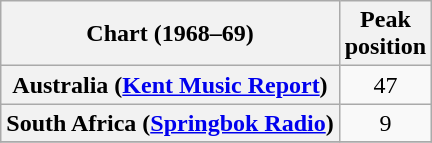<table class="wikitable sortable plainrowheaders" style="text-align:center">
<tr>
<th>Chart (1968–69)</th>
<th>Peak<br>position</th>
</tr>
<tr>
<th scope="row">Australia (<a href='#'>Kent Music Report</a>)</th>
<td>47</td>
</tr>
<tr>
<th scope="row">South Africa (<a href='#'>Springbok Radio</a>)</th>
<td>9</td>
</tr>
<tr>
</tr>
</table>
